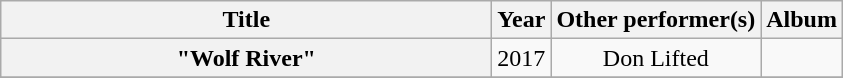<table class="wikitable plainrowheaders" style="text-align:center;">
<tr>
<th scope="col" style="width:20em;">Title</th>
<th scope="col">Year</th>
<th scope="col">Other performer(s)</th>
<th scope="col">Album</th>
</tr>
<tr>
<th scope="row">"Wolf River"</th>
<td>2017</td>
<td>Don Lifted</td>
<td></td>
</tr>
<tr>
</tr>
</table>
